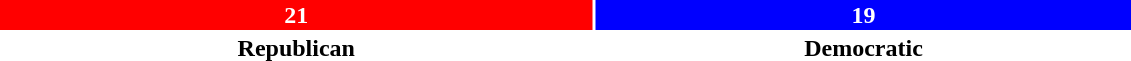<table style="width:60%; text-align:center;">
<tr style="color:white;">
<td style="background:red; width:52.5%;"><strong>21</strong></td>
<td style="background:blue; width:47.5%;"><strong>19</strong></td>
</tr>
<tr>
<td><span><strong>Republican</strong></span></td>
<td><span><strong>Democratic</strong></span></td>
</tr>
</table>
